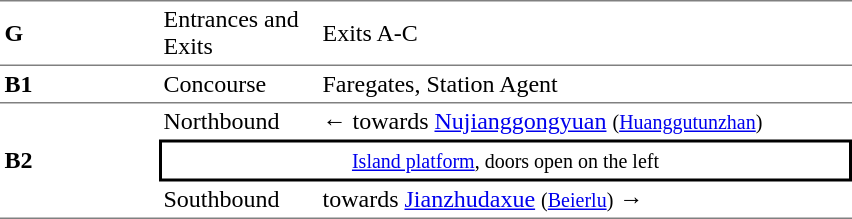<table cellspacing=0 cellpadding=3>
<tr>
<td style="border-top:solid 1px gray;border-bottom:solid 1px gray;" width=100><strong>G</strong></td>
<td style="border-top:solid 1px gray;border-bottom:solid 1px gray;" width=100>Entrances and Exits</td>
<td style="border-top:solid 1px gray;border-bottom:solid 1px gray;" width=350>Exits A-C</td>
</tr>
<tr>
<td style="border-bottom:solid 1px gray;"><strong>B1</strong></td>
<td style="border-bottom:solid 1px gray;">Concourse</td>
<td style="border-bottom:solid 1px gray;">Faregates, Station Agent</td>
</tr>
<tr>
<td style="border-bottom:solid 1px gray;" rowspan=3><strong>B2</strong></td>
<td>Northbound</td>
<td>←  towards <a href='#'>Nujianggongyuan</a> <small>(<a href='#'>Huanggutunzhan</a>)</small></td>
</tr>
<tr>
<td style="border-right:solid 2px black;border-left:solid 2px black;border-top:solid 2px black;border-bottom:solid 2px black;text-align:center;" colspan=2><small><a href='#'>Island platform</a>, doors open on the left</small></td>
</tr>
<tr>
<td style="border-bottom:solid 1px gray;">Southbound</td>
<td style="border-bottom:solid 1px gray;">  towards <a href='#'>Jianzhudaxue</a> <small>(<a href='#'>Beierlu</a>)</small> →</td>
</tr>
</table>
